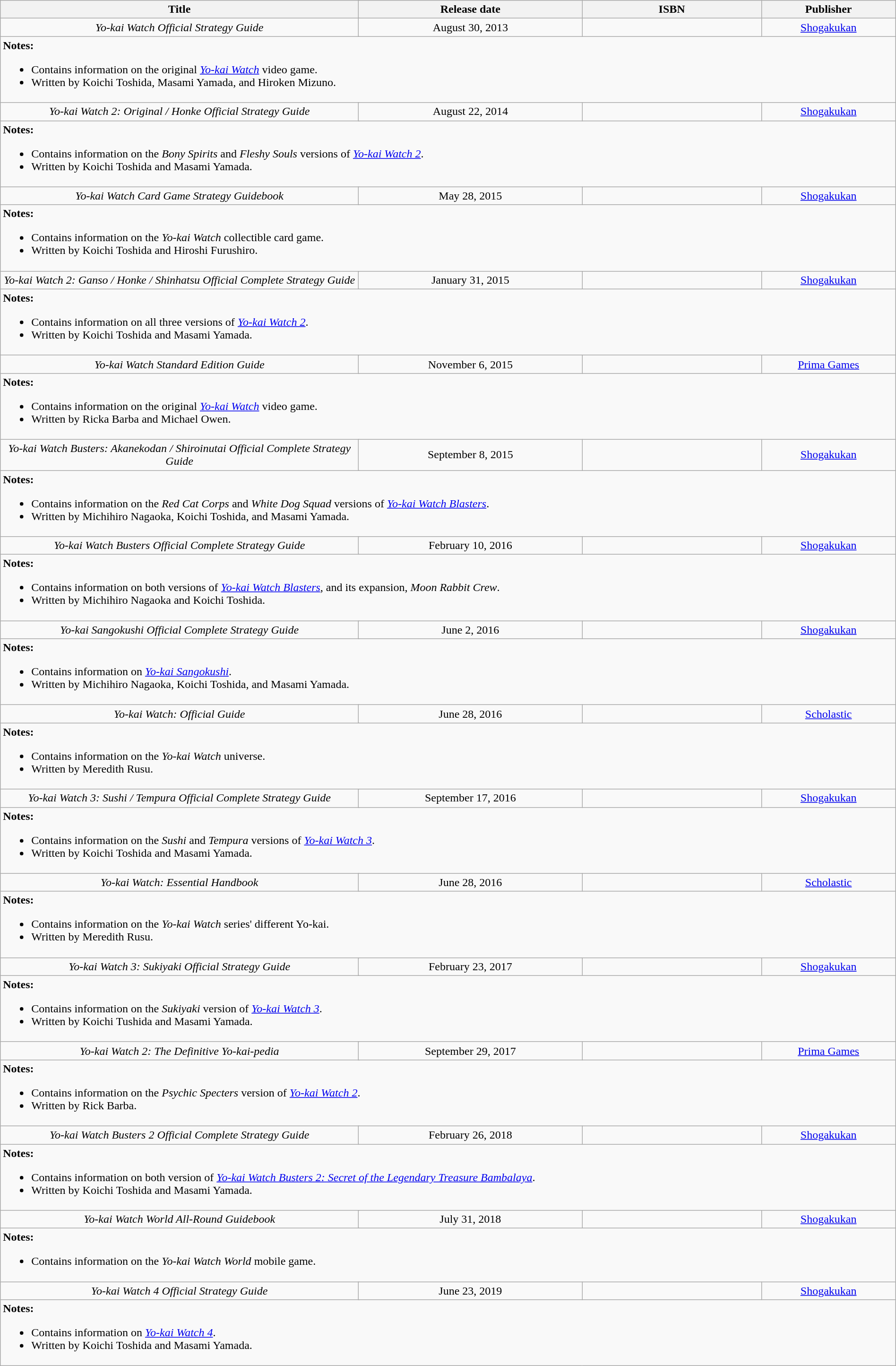<table class="wikitable" style="width:100%;">
<tr style="text-align: center;">
<th colspan="2" style="width:40%;">Title</th>
<th style="width:25%;">Release date</th>
<th style="width:20%;">ISBN</th>
<th style="width:45%;">Publisher</th>
</tr>
<tr style="text-align:center;">
<td colspan="2"><em>Yo-kai Watch Official Strategy Guide</em></td>
<td>August 30, 2013</td>
<td></td>
<td><a href='#'>Shogakukan</a></td>
</tr>
<tr>
<td colspan="5" style="border: none; vertical-align: top;"><strong>Notes:</strong><br><ul><li>Contains information on the original <em><a href='#'>Yo-kai Watch</a></em> video game.</li><li>Written by Koichi Toshida, Masami Yamada, and Hiroken Mizuno.</li></ul></td>
</tr>
<tr style="text-align:center;">
<td colspan="2"><em>Yo-kai Watch 2: Original / Honke Official Strategy Guide</em></td>
<td>August 22, 2014</td>
<td></td>
<td><a href='#'>Shogakukan</a></td>
</tr>
<tr>
<td colspan="5" style="border: none; vertical-align: top;"><strong>Notes:</strong><br><ul><li>Contains information on the <em>Bony Spirits</em> and <em>Fleshy Souls</em> versions of <em><a href='#'>Yo-kai Watch 2</a></em>.</li><li>Written by Koichi Toshida and Masami Yamada.</li></ul></td>
</tr>
<tr style="text-align:center;">
<td colspan="2"><em>Yo-kai Watch Card Game Strategy Guidebook</em></td>
<td>May 28, 2015</td>
<td></td>
<td><a href='#'>Shogakukan</a></td>
</tr>
<tr>
<td colspan="5" style="border: none; vertical-align: top;"><strong>Notes:</strong><br><ul><li>Contains information on the <em>Yo-kai Watch</em> collectible card game.</li><li>Written by Koichi Toshida and Hiroshi Furushiro.</li></ul></td>
</tr>
<tr style="text-align:center;">
<td colspan="2"><em>Yo-kai Watch 2: Ganso / Honke / Shinhatsu Official Complete Strategy Guide</em></td>
<td>January 31, 2015</td>
<td></td>
<td><a href='#'>Shogakukan</a></td>
</tr>
<tr>
<td colspan="5" style="border: none; vertical-align: top;"><strong>Notes:</strong><br><ul><li>Contains information on all three versions of <em><a href='#'>Yo-kai Watch 2</a></em>.</li><li>Written by Koichi Toshida and Masami Yamada.</li></ul></td>
</tr>
<tr style="text-align:center;">
<td colspan="2"><em>Yo-kai Watch Standard Edition Guide</em></td>
<td>November 6, 2015</td>
<td></td>
<td><a href='#'>Prima Games</a></td>
</tr>
<tr>
<td colspan="5" style="border: none; vertical-align: top;"><strong>Notes:</strong><br><ul><li>Contains information on the original <em><a href='#'>Yo-kai Watch</a></em> video game.</li><li>Written by Ricka Barba and Michael Owen.</li></ul></td>
</tr>
<tr style="text-align:center;">
<td colspan="2"><em>Yo-kai Watch Busters: Akanekodan / Shiroinutai Official Complete Strategy Guide</em></td>
<td>September 8, 2015</td>
<td></td>
<td><a href='#'>Shogakukan</a></td>
</tr>
<tr>
<td colspan="5" style="border: none; vertical-align: top;"><strong>Notes:</strong><br><ul><li>Contains information on the <em>Red Cat Corps</em> and <em>White Dog Squad</em> versions of <em><a href='#'>Yo-kai Watch Blasters</a></em>.</li><li>Written by Michihiro Nagaoka, Koichi Toshida, and Masami Yamada.</li></ul></td>
</tr>
<tr style="text-align:center;">
<td colspan="2"><em>Yo-kai Watch Busters Official Complete Strategy Guide</em></td>
<td>February 10, 2016</td>
<td></td>
<td><a href='#'>Shogakukan</a></td>
</tr>
<tr>
<td colspan="5" style="border: none; vertical-align: top;"><strong>Notes:</strong><br><ul><li>Contains information on both versions of <em><a href='#'>Yo-kai Watch Blasters</a></em>, and its expansion, <em>Moon Rabbit Crew</em>.</li><li>Written by Michihiro Nagaoka and Koichi Toshida.</li></ul></td>
</tr>
<tr style="text-align:center;">
<td colspan="2"><em>Yo-kai Sangokushi Official Complete Strategy Guide</em></td>
<td>June 2, 2016</td>
<td></td>
<td><a href='#'>Shogakukan</a></td>
</tr>
<tr>
<td colspan="5" style="border: none; vertical-align: top;"><strong>Notes:</strong><br><ul><li>Contains information on <em><a href='#'>Yo-kai Sangokushi</a></em>.</li><li>Written by Michihiro Nagaoka, Koichi Toshida, and Masami Yamada.</li></ul></td>
</tr>
<tr style="text-align:center;">
<td colspan="2"><em>Yo-kai Watch: Official Guide</em></td>
<td>June 28, 2016</td>
<td></td>
<td><a href='#'>Scholastic</a></td>
</tr>
<tr>
<td colspan="5" style="border: none; vertical-align: top;"><strong>Notes:</strong><br><ul><li>Contains information on the <em>Yo-kai Watch</em> universe.</li><li>Written by Meredith Rusu.</li></ul></td>
</tr>
<tr style="text-align:center;">
<td colspan="2"><em>Yo-kai Watch 3: Sushi / Tempura Official Complete Strategy Guide</em></td>
<td>September 17, 2016</td>
<td></td>
<td><a href='#'>Shogakukan</a></td>
</tr>
<tr>
<td colspan="5" style="border: none; vertical-align: top;"><strong>Notes:</strong><br><ul><li>Contains information on the <em>Sushi</em> and <em>Tempura</em> versions of <em><a href='#'>Yo-kai Watch 3</a></em>.</li><li>Written by Koichi Toshida and Masami Yamada.</li></ul></td>
</tr>
<tr style="text-align:center;">
<td colspan="2"><em>Yo-kai Watch: Essential Handbook</em></td>
<td>June 28, 2016</td>
<td></td>
<td><a href='#'>Scholastic</a></td>
</tr>
<tr>
<td colspan="5" style="border: none; vertical-align: top;"><strong>Notes:</strong><br><ul><li>Contains information on the <em>Yo-kai Watch</em> series' different Yo-kai.</li><li>Written by Meredith Rusu.</li></ul></td>
</tr>
<tr style="text-align:center;">
<td colspan="2"><em>Yo-kai Watch 3: Sukiyaki Official Strategy Guide</em></td>
<td>February 23, 2017</td>
<td></td>
<td><a href='#'>Shogakukan</a></td>
</tr>
<tr>
<td colspan="5" style="border: none; vertical-align: top;"><strong>Notes:</strong><br><ul><li>Contains information on the <em>Sukiyaki</em> version of <em><a href='#'>Yo-kai Watch 3</a></em>.</li><li>Written by Koichi Tushida and Masami Yamada.</li></ul></td>
</tr>
<tr style="text-align:center;">
<td colspan="2"><em>Yo-kai Watch 2: The Definitive Yo-kai-pedia</em></td>
<td>September 29, 2017</td>
<td></td>
<td><a href='#'>Prima Games</a></td>
</tr>
<tr>
<td colspan="5" style="border: none; vertical-align: top;"><strong>Notes:</strong><br><ul><li>Contains information on the <em>Psychic Specters</em> version of <em><a href='#'>Yo-kai Watch 2</a></em>.</li><li>Written by Rick Barba.</li></ul></td>
</tr>
<tr style="text-align:center;">
<td colspan="2"><em>Yo-kai Watch Busters 2 Official Complete Strategy Guide</em></td>
<td>February 26, 2018</td>
<td></td>
<td><a href='#'>Shogakukan</a></td>
</tr>
<tr>
<td colspan="5" style="border: none; vertical-align: top;"><strong>Notes:</strong><br><ul><li>Contains information on both version of <em><a href='#'>Yo-kai Watch Busters 2: Secret of the Legendary Treasure Bambalaya</a></em>.</li><li>Written by Koichi Toshida and Masami Yamada.</li></ul></td>
</tr>
<tr style="text-align:center;">
<td colspan="2"><em>Yo-kai Watch World All-Round Guidebook</em></td>
<td>July 31, 2018</td>
<td></td>
<td><a href='#'>Shogakukan</a></td>
</tr>
<tr>
<td colspan="5" style="border: none; vertical-align: top;"><strong>Notes:</strong><br><ul><li>Contains information on the <em>Yo-kai Watch World</em> mobile game.</li></ul></td>
</tr>
<tr style="text-align:center;">
<td colspan="2"><em>Yo-kai Watch 4 Official Strategy Guide</em></td>
<td>June 23, 2019</td>
<td></td>
<td><a href='#'>Shogakukan</a></td>
</tr>
<tr>
<td colspan="5" style="border: none; vertical-align: top;"><strong>Notes:</strong><br><ul><li>Contains information on <em><a href='#'>Yo-kai Watch 4</a></em>.</li><li>Written by Koichi Toshida and Masami Yamada.</li></ul></td>
</tr>
</table>
